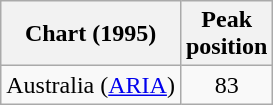<table class="wikitable">
<tr>
<th align="left">Chart (1995)</th>
<th align="left">Peak<br>position</th>
</tr>
<tr>
<td align="left">Australia (<a href='#'>ARIA</a>)</td>
<td style="text-align:center;">83</td>
</tr>
</table>
